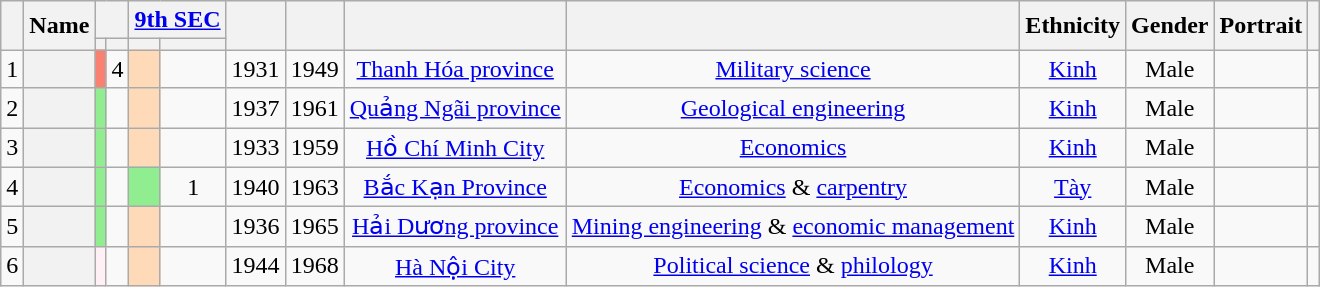<table class="wikitable sortable" style=text-align:center>
<tr>
<th Rowspan="2"></th>
<th Rowspan="2">Name</th>
<th colspan="2" unsortable></th>
<th colspan="2" unsortable><a href='#'>9th SEC</a></th>
<th Rowspan="2"></th>
<th Rowspan="2"></th>
<th Rowspan="2"></th>
<th Rowspan="2"></th>
<th Rowspan="2">Ethnicity</th>
<th Rowspan="2">Gender</th>
<th Rowspan="2" class="unsortable">Portrait</th>
<th Rowspan="2"  scope="col" class="unsortable"></th>
</tr>
<tr>
<th></th>
<th></th>
<th></th>
<th></th>
</tr>
<tr>
<td>1</td>
<th align="center" scope="row" style="font-weight:normal;"></th>
<td bgcolor = Salmon></td>
<td>4</td>
<td bgcolor = PeachPuff></td>
<td></td>
<td>1931</td>
<td>1949</td>
<td><a href='#'>Thanh Hóa province</a></td>
<td><a href='#'>Military science</a></td>
<td><a href='#'>Kinh</a></td>
<td>Male</td>
<td></td>
<td></td>
</tr>
<tr>
<td>2</td>
<th align="center" scope="row" style="font-weight:normal;"></th>
<td bgcolor = LightGreen></td>
<td></td>
<td bgcolor = PeachPuff></td>
<td></td>
<td>1937</td>
<td>1961</td>
<td><a href='#'>Quảng Ngãi province</a></td>
<td><a href='#'>Geological engineering</a></td>
<td><a href='#'>Kinh</a></td>
<td>Male</td>
<td></td>
<td></td>
</tr>
<tr>
<td>3</td>
<th align="center" scope="row" style="font-weight:normal;"></th>
<td bgcolor = LightGreen></td>
<td></td>
<td bgcolor = PeachPuff></td>
<td></td>
<td>1933</td>
<td>1959</td>
<td><a href='#'>Hồ Chí Minh City</a></td>
<td><a href='#'>Economics</a></td>
<td><a href='#'>Kinh</a></td>
<td>Male</td>
<td></td>
<td></td>
</tr>
<tr>
<td>4</td>
<th align="center" scope="row" style="font-weight:normal;"></th>
<td bgcolor = LightGreen></td>
<td></td>
<td bgcolor = LightGreen></td>
<td>1</td>
<td>1940</td>
<td>1963</td>
<td><a href='#'>Bắc Kạn Province</a></td>
<td><a href='#'>Economics</a> & <a href='#'>carpentry</a></td>
<td><a href='#'>Tày</a></td>
<td>Male</td>
<td></td>
<td></td>
</tr>
<tr>
<td>5</td>
<th align="center" scope="row" style="font-weight:normal;"></th>
<td bgcolor = LightGreen></td>
<td></td>
<td bgcolor = PeachPuff></td>
<td></td>
<td>1936</td>
<td>1965</td>
<td><a href='#'>Hải Dương province</a></td>
<td><a href='#'>Mining engineering</a> & <a href='#'>economic management</a></td>
<td><a href='#'>Kinh</a></td>
<td>Male</td>
<td></td>
<td></td>
</tr>
<tr>
<td>6</td>
<th align="center" scope="row" style="font-weight:normal;"></th>
<td bgcolor = LavenderBlush></td>
<td></td>
<td bgcolor = PeachPuff></td>
<td></td>
<td>1944</td>
<td>1968</td>
<td><a href='#'>Hà Nội City</a></td>
<td><a href='#'>Political science</a> & <a href='#'>philology</a></td>
<td><a href='#'>Kinh</a></td>
<td>Male</td>
<td></td>
<td></td>
</tr>
</table>
